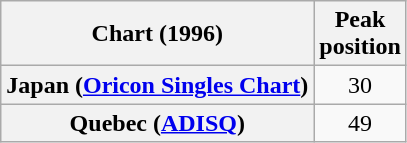<table class="wikitable sortable plainrowheaders" style="text-align:center">
<tr>
<th scope="col">Chart (1996)</th>
<th scope="col">Peak<br>position</th>
</tr>
<tr>
<th scope="row">Japan (<a href='#'>Oricon Singles Chart</a>)</th>
<td>30</td>
</tr>
<tr>
<th scope="row">Quebec (<a href='#'>ADISQ</a>)</th>
<td>49</td>
</tr>
</table>
